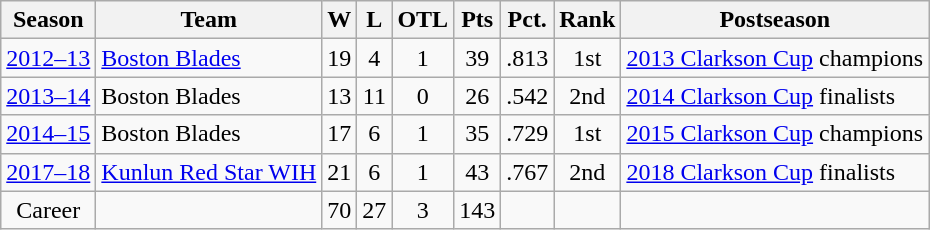<table class="wikitable" style="text-align:center">
<tr>
<th>Season</th>
<th>Team</th>
<th>W</th>
<th>L</th>
<th>OTL</th>
<th>Pts</th>
<th>Pct.</th>
<th>Rank</th>
<th>Postseason</th>
</tr>
<tr>
<td><a href='#'>2012–13</a></td>
<td align=left><a href='#'>Boston Blades</a></td>
<td>19</td>
<td>4</td>
<td>1</td>
<td>39</td>
<td>.813</td>
<td>1st</td>
<td align=left><a href='#'>2013 Clarkson Cup</a> champions</td>
</tr>
<tr>
<td><a href='#'>2013–14</a></td>
<td align=left>Boston Blades</td>
<td>13</td>
<td>11</td>
<td>0</td>
<td>26</td>
<td>.542</td>
<td>2nd</td>
<td align=left><a href='#'>2014 Clarkson Cup</a> finalists</td>
</tr>
<tr>
<td><a href='#'>2014–15</a></td>
<td align=left>Boston Blades</td>
<td>17</td>
<td>6</td>
<td>1</td>
<td>35</td>
<td>.729</td>
<td>1st</td>
<td align=left><a href='#'>2015 Clarkson Cup</a> champions</td>
</tr>
<tr>
<td><a href='#'>2017–18</a></td>
<td align=left><a href='#'>Kunlun Red Star WIH</a></td>
<td>21</td>
<td>6</td>
<td>1</td>
<td>43</td>
<td>.767</td>
<td>2nd</td>
<td align=left><a href='#'>2018 Clarkson Cup</a> finalists</td>
</tr>
<tr>
<td>Career</td>
<td></td>
<td>70</td>
<td>27</td>
<td>3</td>
<td>143</td>
<td></td>
<td></td>
<td></td>
</tr>
</table>
